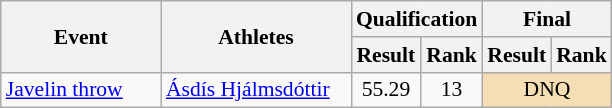<table class="wikitable" border="1" style="font-size:90%">
<tr>
<th rowspan="2" width=100>Event</th>
<th rowspan="2" width=120>Athletes</th>
<th colspan="2">Qualification</th>
<th colspan="2">Final</th>
</tr>
<tr>
<th>Result</th>
<th>Rank</th>
<th>Result</th>
<th>Rank</th>
</tr>
<tr>
<td><a href='#'>Javelin throw</a></td>
<td><a href='#'>Ásdís Hjálmsdóttir</a></td>
<td align=center>55.29</td>
<td align=center>13</td>
<td colspan=2 align=center bgcolor="wheat">DNQ</td>
</tr>
</table>
